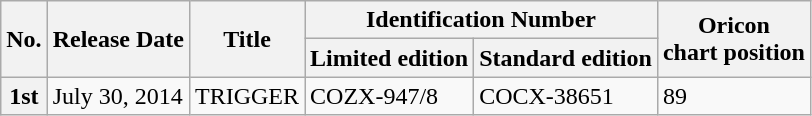<table class="wikitable">
<tr>
<th rowspan="2">No.</th>
<th rowspan="2">Release Date</th>
<th rowspan="2">Title</th>
<th colspan="2">Identification Number</th>
<th rowspan="2">Oricon <br> chart position</th>
</tr>
<tr>
<th>Limited edition</th>
<th>Standard edition</th>
</tr>
<tr>
<th>1st</th>
<td>July 30, 2014</td>
<td>TRIGGER</td>
<td>COZX-947/8</td>
<td>COCX-38651</td>
<td>89</td>
</tr>
</table>
